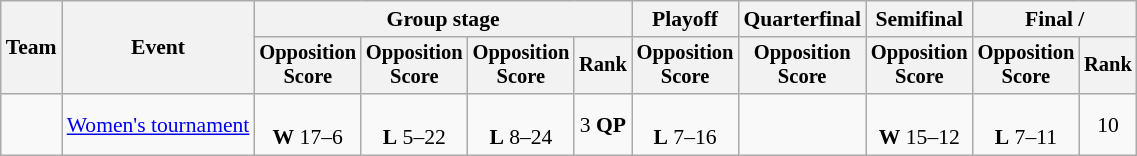<table class="wikitable" style="text-align:center; font-size:90%;">
<tr>
<th rowspan=2>Team</th>
<th rowspan=2>Event</th>
<th colspan=4>Group stage</th>
<th>Playoff</th>
<th>Quarterfinal</th>
<th>Semifinal</th>
<th colspan=2>Final / </th>
</tr>
<tr style=font-size:95%>
<th>Opposition<br>Score</th>
<th>Opposition<br>Score</th>
<th>Opposition<br>Score</th>
<th>Rank</th>
<th>Opposition<br>Score</th>
<th>Opposition<br>Score</th>
<th>Opposition<br>Score</th>
<th>Opposition<br>Score</th>
<th>Rank</th>
</tr>
<tr>
<td align=left></td>
<td align=left><a href='#'>Women's tournament</a></td>
<td> <br> <strong>W</strong> 17–6</td>
<td> <br> <strong>L</strong> 5–22</td>
<td> <br> <strong>L</strong> 8–24</td>
<td>3 <strong>QP</strong></td>
<td> <br> <strong>L</strong> 7–16</td>
<td></td>
<td> <br> <strong>W</strong> 15–12</td>
<td> <br> <strong>L</strong> 7–11</td>
<td>10</td>
</tr>
</table>
